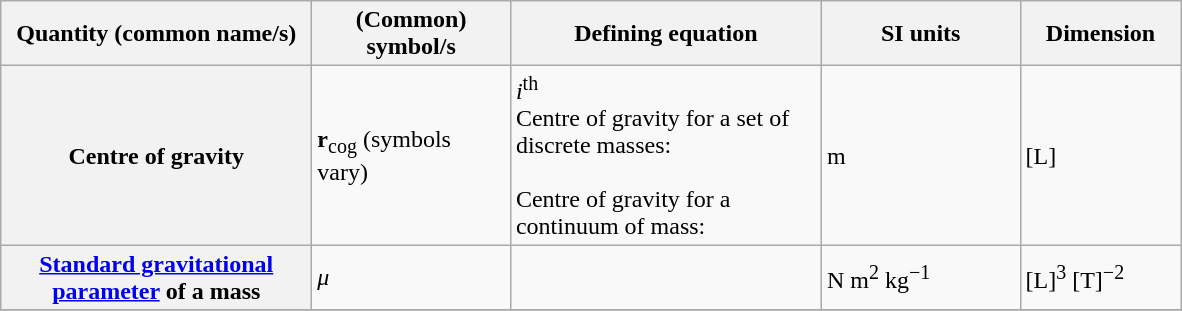<table class="wikitable">
<tr>
<th scope="col" width="200">Quantity (common name/s)</th>
<th scope="col" width="125">(Common) symbol/s</th>
<th scope="col" width="200">Defining equation</th>
<th scope="col" width="125">SI units</th>
<th scope="col" width="100">Dimension</th>
</tr>
<tr>
<th>Centre of gravity</th>
<td><strong>r</strong><sub>cog</sub> (symbols vary)</td>
<td><em>i</em><sup>th</sup><br>Centre of gravity for a set of discrete masses:<br><br>Centre of gravity for a continuum of mass: <br></td>
<td>m</td>
<td>[L]</td>
</tr>
<tr>
<th><a href='#'>Standard gravitational parameter</a> of a mass</th>
<td><em>μ</em></td>
<td></td>
<td>N m<sup>2</sup> kg<sup>−1</sup></td>
<td>[L]<sup>3</sup> [T]<sup>−2</sup></td>
</tr>
<tr>
</tr>
</table>
